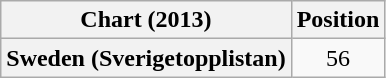<table class="wikitable plainrowheaders" style="text-align:center">
<tr>
<th scope="col">Chart (2013)</th>
<th scope="col">Position</th>
</tr>
<tr>
<th scope="row">Sweden (Sverigetopplistan)</th>
<td>56</td>
</tr>
</table>
